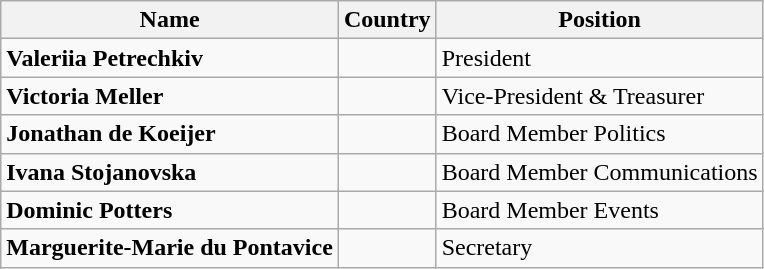<table class="wikitable sortable">
<tr>
<th>Name</th>
<th>Country</th>
<th>Position</th>
</tr>
<tr>
<td><strong>Valeriia Petrechkiv</strong></td>
<td></td>
<td>President</td>
</tr>
<tr>
<td><strong>Victoria Meller</strong></td>
<td></td>
<td>Vice-President & Treasurer</td>
</tr>
<tr>
<td><strong>Jonathan de Koeijer</strong></td>
<td></td>
<td>Board Member Politics</td>
</tr>
<tr>
<td><strong>Ivana Stojanovska</strong></td>
<td></td>
<td>Board Member Communications</td>
</tr>
<tr>
<td><strong>Dominic Potters</strong></td>
<td></td>
<td>Board Member Events</td>
</tr>
<tr>
<td><strong>Marguerite-Marie du Pontavice</strong></td>
<td></td>
<td>Secretary</td>
</tr>
</table>
